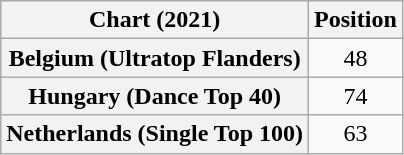<table class="wikitable sortable plainrowheaders" style="text-align:center">
<tr>
<th scope="col">Chart (2021)</th>
<th scope="col">Position</th>
</tr>
<tr>
<th scope="row">Belgium (Ultratop Flanders)</th>
<td>48</td>
</tr>
<tr>
<th scope="row">Hungary (Dance Top 40)</th>
<td>74</td>
</tr>
<tr>
<th scope="row">Netherlands (Single Top 100)</th>
<td>63</td>
</tr>
</table>
